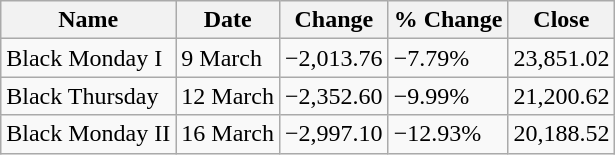<table class="wikitable">
<tr>
<th>Name</th>
<th>Date</th>
<th>Change</th>
<th>% Change</th>
<th>Close</th>
</tr>
<tr>
<td>Black Monday I</td>
<td>9 March</td>
<td>−2,013.76</td>
<td>−7.79%</td>
<td>23,851.02</td>
</tr>
<tr>
<td>Black Thursday</td>
<td>12 March</td>
<td>−2,352.60</td>
<td>−9.99%</td>
<td>21,200.62</td>
</tr>
<tr>
<td>Black Monday II</td>
<td>16 March</td>
<td>−2,997.10</td>
<td>−12.93%</td>
<td>20,188.52</td>
</tr>
</table>
